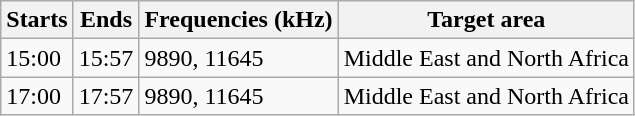<table class="wikitable sortable">
<tr>
<th>Starts</th>
<th>Ends</th>
<th>Frequencies (kHz)</th>
<th>Target area</th>
</tr>
<tr>
<td>15:00</td>
<td>15:57</td>
<td>9890, 11645</td>
<td>Middle East and North Africa</td>
</tr>
<tr>
<td>17:00</td>
<td>17:57</td>
<td>9890, 11645</td>
<td>Middle East and North Africa</td>
</tr>
</table>
